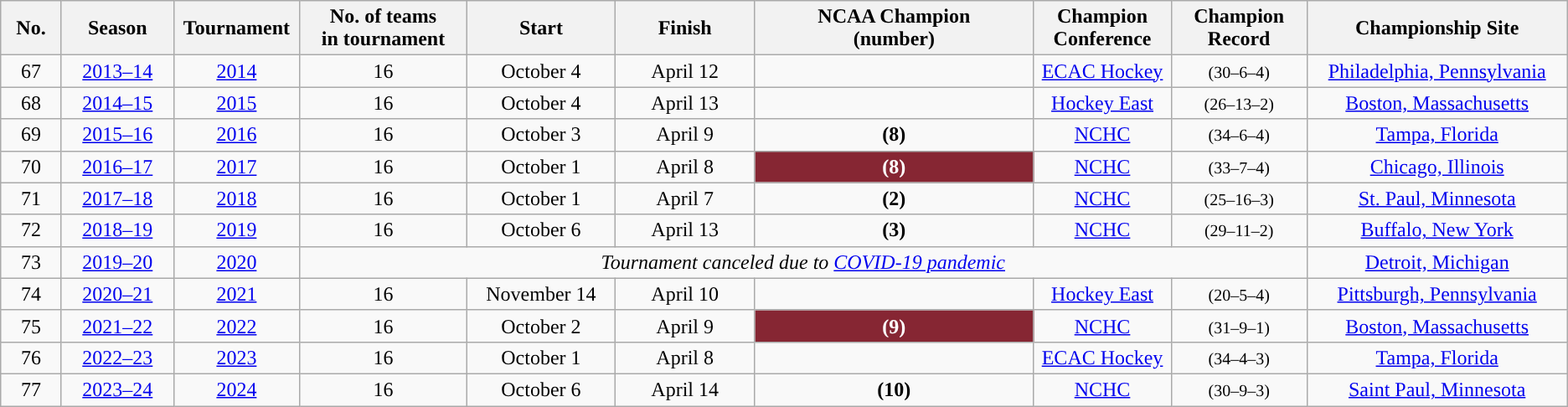<table class="wikitable">
<tr>
<th style="width:3em">No.</th>
<th style="width:6em">Season</th>
<th style="width:6em">Tournament</th>
<th style="width:9em">No. of teams<br>in tournament</th>
<th style="width:8em">Start</th>
<th style="width:8em">Finish</th>
<th style="width:17em">NCAA Champion<br>(number)</th>
<th style="width:7em">Champion<br>Conference</th>
<th style="width:7em">Champion<br>Record</th>
<th style="width:15em">Championship Site</th>
</tr>
<tr style="text-align:center;">
<td>67</td>
<td><a href='#'>2013–14</a></td>
<td><a href='#'>2014</a></td>
<td>16</td>
<td>October 4</td>
<td>April 12</td>
<td><strong><a href='#'></a></strong></td>
<td><a href='#'>ECAC Hockey</a></td>
<td><small>(30–6–4)</small></td>
<td><a href='#'>Philadelphia, Pennsylvania</a></td>
</tr>
<tr style="text-align:center;">
<td>68</td>
<td><a href='#'>2014–15</a></td>
<td><a href='#'>2015</a></td>
<td>16</td>
<td>October 4</td>
<td>April 13</td>
<td><strong><a href='#'></a></strong></td>
<td><a href='#'>Hockey East</a></td>
<td><small>(26–13–2)</small></td>
<td><a href='#'>Boston, Massachusetts</a></td>
</tr>
<tr style="text-align:center;">
<td>69</td>
<td><a href='#'>2015–16</a></td>
<td><a href='#'>2016</a></td>
<td>16</td>
<td>October 3</td>
<td>April 9</td>
<td><strong><a href='#'></a> (8)</strong></td>
<td><a href='#'>NCHC</a></td>
<td><small>(34–6–4)</small></td>
<td><a href='#'>Tampa, Florida</a></td>
</tr>
<tr style="text-align:center;">
<td>70</td>
<td><a href='#'>2016–17</a></td>
<td><a href='#'>2017</a></td>
<td>16</td>
<td>October 1</td>
<td>April 8</td>
<td style="color:white; background:#862633; "><strong><a href='#'></a> (8)</strong></td>
<td><a href='#'>NCHC</a></td>
<td><small>(33–7–4)</small></td>
<td><a href='#'>Chicago, Illinois</a></td>
</tr>
<tr style="text-align:center;">
<td>71</td>
<td><a href='#'>2017–18</a></td>
<td><a href='#'>2018</a></td>
<td>16</td>
<td>October 1</td>
<td>April 7</td>
<td><strong><a href='#'></a> (2)</strong></td>
<td><a href='#'>NCHC</a></td>
<td><small>(25–16–3)</small></td>
<td><a href='#'>St. Paul, Minnesota</a></td>
</tr>
<tr style="text-align:center;">
<td>72</td>
<td><a href='#'>2018–19</a></td>
<td><a href='#'>2019</a></td>
<td>16</td>
<td>October 6</td>
<td>April 13</td>
<td><strong><a href='#'></a> (3)</strong></td>
<td><a href='#'>NCHC</a></td>
<td><small>(29–11–2)</small></td>
<td><a href='#'>Buffalo, New York</a></td>
</tr>
<tr style="text-align:center;">
<td>73</td>
<td><a href='#'>2019–20</a></td>
<td><a href='#'>2020</a></td>
<td colspan="6"><em>Tournament canceled due to <a href='#'>COVID-19 pandemic</a></em></td>
<td><a href='#'>Detroit, Michigan</a></td>
</tr>
<tr style="text-align:center;">
<td>74</td>
<td><a href='#'>2020–21</a></td>
<td><a href='#'>2021</a></td>
<td>16</td>
<td>November 14</td>
<td>April 10</td>
<td><strong><a href='#'></a></strong></td>
<td><a href='#'>Hockey East</a></td>
<td><small>(20–5–4)</small></td>
<td><a href='#'>Pittsburgh, Pennsylvania</a></td>
</tr>
<tr align=center>
<td>75</td>
<td><a href='#'>2021–22</a></td>
<td><a href='#'>2022</a></td>
<td>16</td>
<td>October 2</td>
<td>April 9</td>
<td style="color:white; background:#862633; "><strong><a href='#'></a> (9)</strong></td>
<td><a href='#'>NCHC</a></td>
<td><small>(31–9–1)</small></td>
<td><a href='#'>Boston, Massachusetts</a></td>
</tr>
<tr align=center>
<td>76</td>
<td><a href='#'>2022–23</a></td>
<td><a href='#'>2023</a></td>
<td>16</td>
<td>October 1</td>
<td>April 8</td>
<td><strong><a href='#'></a></strong></td>
<td><a href='#'>ECAC Hockey</a></td>
<td><small>(34–4–3)</small></td>
<td><a href='#'>Tampa, Florida</a></td>
</tr>
<tr align=center>
<td>77</td>
<td><a href='#'>2023–24</a></td>
<td><a href='#'>2024</a></td>
<td>16</td>
<td>October 6</td>
<td>April 14</td>
<td><strong><a href='#'></a> (10)</strong></td>
<td><a href='#'>NCHC</a></td>
<td><small>(30–9–3)</small></td>
<td><a href='#'>Saint Paul, Minnesota</a></td>
</tr>
</table>
